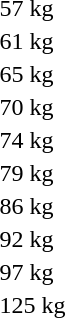<table>
<tr>
<td rowspan=2>57 kg<br></td>
<td rowspan=2></td>
<td rowspan=2></td>
<td></td>
</tr>
<tr>
<td></td>
</tr>
<tr>
<td rowspan=2>61 kg<br></td>
<td rowspan=2></td>
<td rowspan=2></td>
<td></td>
</tr>
<tr>
<td></td>
</tr>
<tr>
<td rowspan=2>65 kg<br></td>
<td rowspan=2></td>
<td rowspan=2></td>
<td></td>
</tr>
<tr>
<td></td>
</tr>
<tr>
<td rowspan=2>70 kg<br></td>
<td rowspan=2></td>
<td rowspan=2></td>
<td></td>
</tr>
<tr>
<td></td>
</tr>
<tr>
<td rowspan=2>74 kg<br></td>
<td rowspan=2></td>
<td rowspan=2></td>
<td></td>
</tr>
<tr>
<td></td>
</tr>
<tr>
<td rowspan=2>79 kg<br></td>
<td rowspan=2></td>
<td rowspan=2></td>
<td></td>
</tr>
<tr>
<td></td>
</tr>
<tr>
<td rowspan=2>86 kg<br></td>
<td rowspan=2></td>
<td rowspan=2></td>
<td></td>
</tr>
<tr>
<td></td>
</tr>
<tr>
<td>92 kg<br></td>
<td></td>
<td></td>
<td></td>
</tr>
<tr>
<td rowspan=2>97 kg<br></td>
<td rowspan=2></td>
<td rowspan=2></td>
<td></td>
</tr>
<tr>
<td></td>
</tr>
<tr>
<td rowspan=2>125 kg<br></td>
<td rowspan=2></td>
<td rowspan=2></td>
<td></td>
</tr>
<tr>
<td></td>
</tr>
</table>
